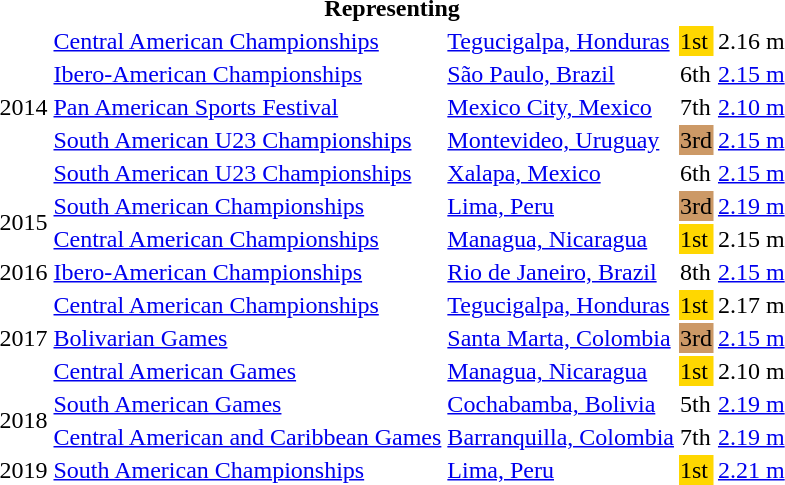<table>
<tr>
<th colspan="5">Representing </th>
</tr>
<tr>
<td rowspan=5>2014</td>
<td><a href='#'>Central American Championships</a></td>
<td><a href='#'>Tegucigalpa, Honduras</a></td>
<td bgcolor=gold>1st</td>
<td>2.16 m</td>
</tr>
<tr>
<td><a href='#'>Ibero-American Championships</a></td>
<td><a href='#'>São Paulo, Brazil</a></td>
<td>6th</td>
<td><a href='#'>2.15 m</a></td>
</tr>
<tr>
<td><a href='#'>Pan American Sports Festival</a></td>
<td><a href='#'>Mexico City, Mexico</a></td>
<td>7th</td>
<td><a href='#'>2.10 m</a></td>
</tr>
<tr>
<td><a href='#'>South American U23 Championships</a></td>
<td><a href='#'>Montevideo, Uruguay</a></td>
<td bgcolor=cc9966>3rd</td>
<td><a href='#'>2.15 m</a></td>
</tr>
<tr>
<td><a href='#'>South American U23 Championships</a></td>
<td><a href='#'>Xalapa, Mexico</a></td>
<td>6th</td>
<td><a href='#'>2.15 m</a></td>
</tr>
<tr>
<td rowspan=2>2015</td>
<td><a href='#'>South American Championships</a></td>
<td><a href='#'>Lima, Peru</a></td>
<td bgcolor=cc9966>3rd</td>
<td><a href='#'>2.19 m</a></td>
</tr>
<tr>
<td><a href='#'>Central American Championships</a></td>
<td><a href='#'>Managua, Nicaragua</a></td>
<td bgcolor=gold>1st</td>
<td>2.15 m</td>
</tr>
<tr>
<td>2016</td>
<td><a href='#'>Ibero-American Championships</a></td>
<td><a href='#'>Rio de Janeiro, Brazil</a></td>
<td>8th</td>
<td><a href='#'>2.15 m</a></td>
</tr>
<tr>
<td rowspan=3>2017</td>
<td><a href='#'>Central American Championships</a></td>
<td><a href='#'>Tegucigalpa, Honduras</a></td>
<td bgcolor=gold>1st</td>
<td>2.17 m</td>
</tr>
<tr>
<td><a href='#'>Bolivarian Games</a></td>
<td><a href='#'>Santa Marta, Colombia</a></td>
<td bgcolor=cc9966>3rd</td>
<td><a href='#'>2.15 m</a></td>
</tr>
<tr>
<td><a href='#'>Central American Games</a></td>
<td><a href='#'>Managua, Nicaragua</a></td>
<td bgcolor=gold>1st</td>
<td>2.10 m</td>
</tr>
<tr>
<td rowspan=2>2018</td>
<td><a href='#'>South American Games</a></td>
<td><a href='#'>Cochabamba, Bolivia</a></td>
<td>5th</td>
<td><a href='#'>2.19 m</a></td>
</tr>
<tr>
<td><a href='#'>Central American and Caribbean Games</a></td>
<td><a href='#'>Barranquilla, Colombia</a></td>
<td>7th</td>
<td><a href='#'>2.19 m</a></td>
</tr>
<tr>
<td>2019</td>
<td><a href='#'>South American Championships</a></td>
<td><a href='#'>Lima, Peru</a></td>
<td bgcolor=gold>1st</td>
<td><a href='#'>2.21 m</a></td>
</tr>
</table>
